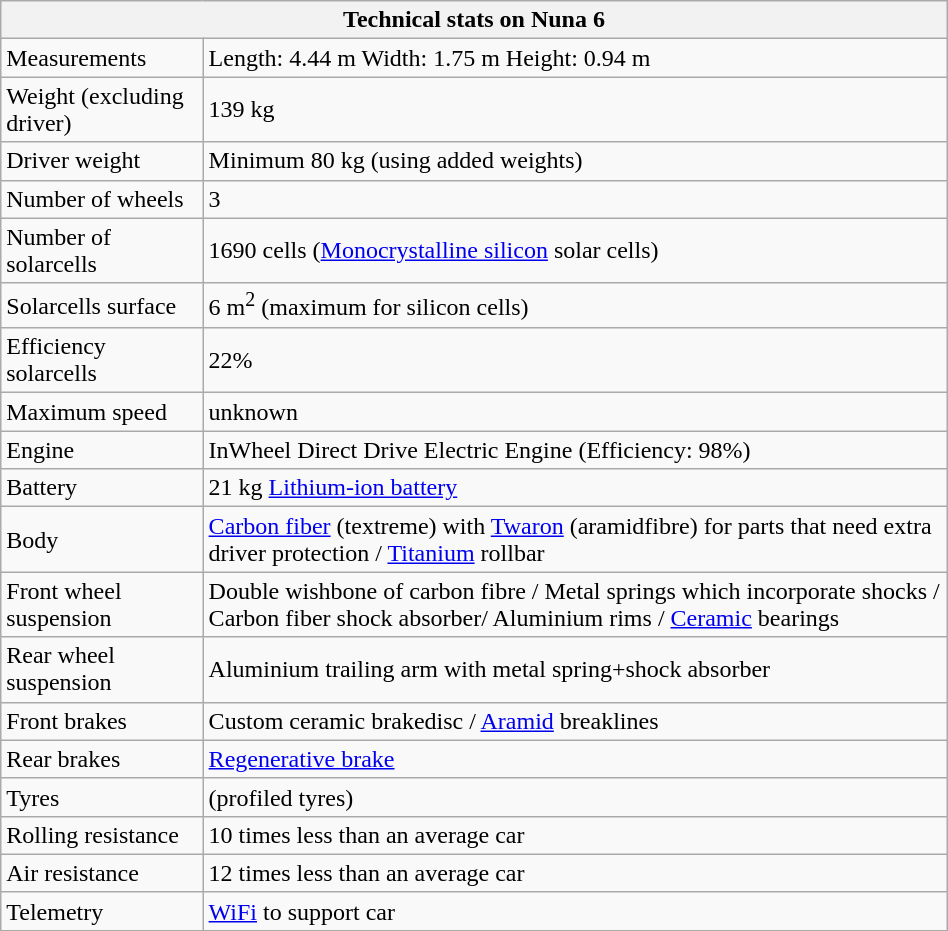<table class="wikitable" style="width: 50%">
<tr>
<th colspan="2">Technical stats on Nuna 6 </th>
</tr>
<tr>
<td>Measurements</td>
<td>Length: 4.44 m Width: 1.75 m Height: 0.94 m</td>
</tr>
<tr>
<td>Weight (excluding driver)</td>
<td>139 kg</td>
</tr>
<tr>
<td>Driver weight</td>
<td>Minimum 80 kg (using added weights)</td>
</tr>
<tr>
<td>Number of wheels</td>
<td>3</td>
</tr>
<tr>
<td>Number of solarcells</td>
<td>1690 cells (<a href='#'>Monocrystalline silicon</a> solar cells)</td>
</tr>
<tr>
<td>Solarcells surface</td>
<td>6 m<sup>2</sup> (maximum for silicon cells)</td>
</tr>
<tr>
<td>Efficiency solarcells</td>
<td>22%</td>
</tr>
<tr>
<td>Maximum speed</td>
<td>unknown</td>
</tr>
<tr>
<td>Engine</td>
<td>InWheel Direct Drive Electric Engine (Efficiency: 98%)</td>
</tr>
<tr>
<td>Battery</td>
<td>21 kg <a href='#'>Lithium-ion battery</a></td>
</tr>
<tr>
<td>Body</td>
<td><a href='#'>Carbon fiber</a> (textreme) with <a href='#'>Twaron</a> (aramidfibre) for parts that need extra driver protection / <a href='#'>Titanium</a> rollbar</td>
</tr>
<tr>
<td>Front wheel suspension</td>
<td>Double wishbone of carbon fibre  / Metal springs which incorporate shocks / Carbon fiber shock absorber/ Aluminium rims / <a href='#'>Ceramic</a> bearings</td>
</tr>
<tr>
<td>Rear wheel suspension</td>
<td>Aluminium trailing arm with metal spring+shock absorber</td>
</tr>
<tr>
<td>Front brakes</td>
<td>Custom ceramic brakedisc / <a href='#'>Aramid</a> breaklines</td>
</tr>
<tr>
<td>Rear brakes</td>
<td><a href='#'>Regenerative brake</a></td>
</tr>
<tr>
<td>Tyres</td>
<td>(profiled tyres)</td>
</tr>
<tr>
<td>Rolling resistance</td>
<td>10 times less than an average car</td>
</tr>
<tr>
<td>Air resistance</td>
<td>12 times less than an average car</td>
</tr>
<tr>
<td>Telemetry</td>
<td><a href='#'>WiFi</a> to support car</td>
</tr>
<tr>
</tr>
</table>
